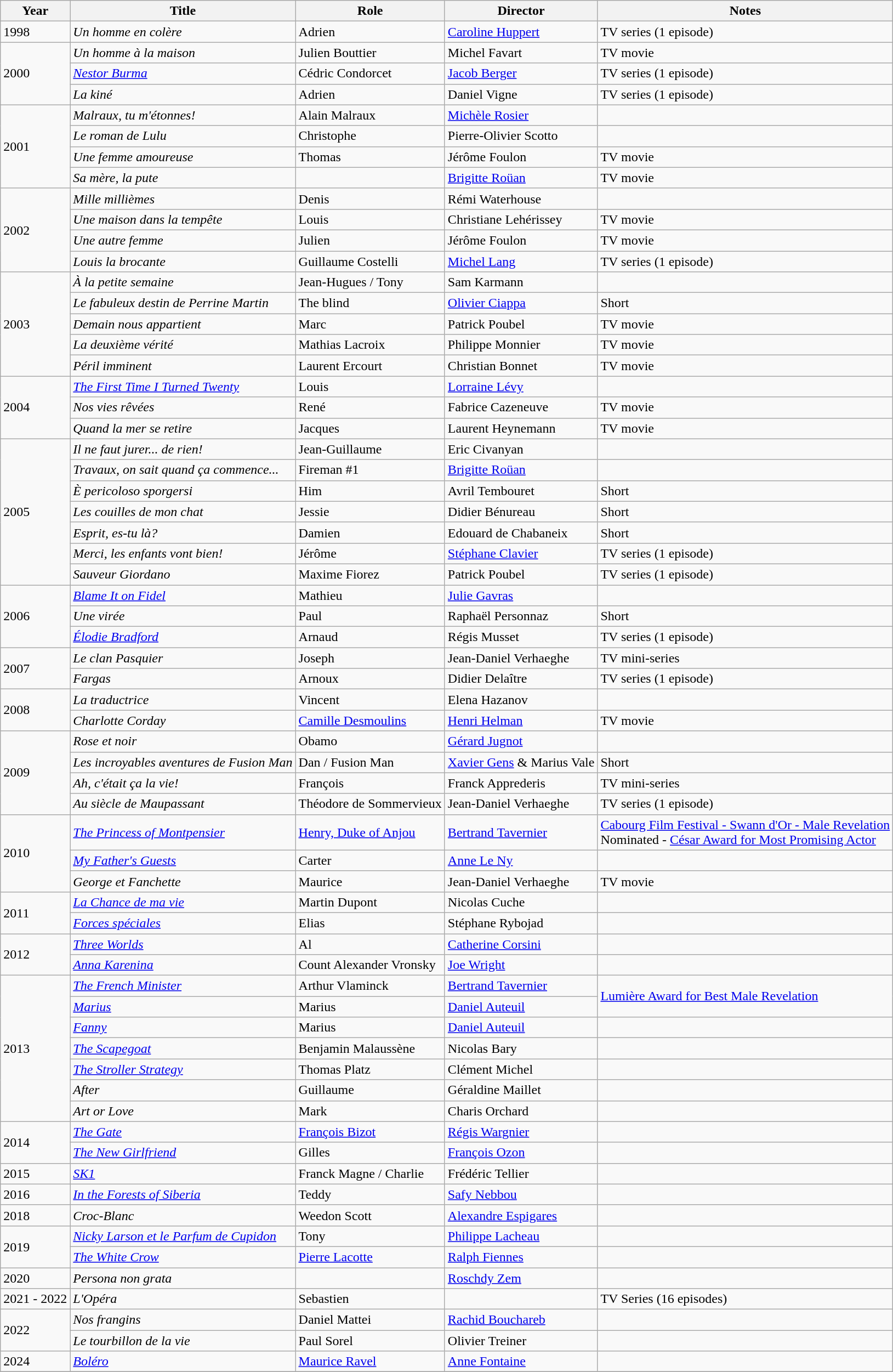<table class="wikitable sortable">
<tr>
<th>Year</th>
<th>Title</th>
<th>Role</th>
<th>Director</th>
<th class="unsortable">Notes</th>
</tr>
<tr>
<td>1998</td>
<td><em>Un homme en colère</em></td>
<td>Adrien</td>
<td><a href='#'>Caroline Huppert</a></td>
<td>TV series (1 episode)</td>
</tr>
<tr>
<td rowspan=3>2000</td>
<td><em>Un homme à la maison</em></td>
<td>Julien Bouttier</td>
<td>Michel Favart</td>
<td>TV movie</td>
</tr>
<tr>
<td><em><a href='#'>Nestor Burma</a></em></td>
<td>Cédric Condorcet</td>
<td><a href='#'>Jacob Berger</a></td>
<td>TV series (1 episode)</td>
</tr>
<tr>
<td><em>La kiné</em></td>
<td>Adrien</td>
<td>Daniel Vigne</td>
<td>TV series (1 episode)</td>
</tr>
<tr>
<td rowspan=4>2001</td>
<td><em>Malraux, tu m'étonnes!</em></td>
<td>Alain Malraux</td>
<td><a href='#'>Michèle Rosier</a></td>
<td></td>
</tr>
<tr>
<td><em>Le roman de Lulu</em></td>
<td>Christophe</td>
<td>Pierre-Olivier Scotto</td>
<td></td>
</tr>
<tr>
<td><em>Une femme amoureuse</em></td>
<td>Thomas</td>
<td>Jérôme Foulon</td>
<td>TV movie</td>
</tr>
<tr>
<td><em>Sa mère, la pute</em></td>
<td></td>
<td><a href='#'>Brigitte Roüan</a></td>
<td>TV movie</td>
</tr>
<tr>
<td rowspan=4>2002</td>
<td><em>Mille millièmes</em></td>
<td>Denis</td>
<td>Rémi Waterhouse</td>
<td></td>
</tr>
<tr>
<td><em>Une maison dans la tempête</em></td>
<td>Louis</td>
<td>Christiane Lehérissey</td>
<td>TV movie</td>
</tr>
<tr>
<td><em>Une autre femme</em></td>
<td>Julien</td>
<td>Jérôme Foulon</td>
<td>TV movie</td>
</tr>
<tr>
<td><em>Louis la brocante</em></td>
<td>Guillaume Costelli</td>
<td><a href='#'>Michel Lang</a></td>
<td>TV series (1 episode)</td>
</tr>
<tr>
<td rowspan=5>2003</td>
<td><em>À la petite semaine</em></td>
<td>Jean-Hugues / Tony</td>
<td>Sam Karmann</td>
<td></td>
</tr>
<tr>
<td><em>Le fabuleux destin de Perrine Martin</em></td>
<td>The blind</td>
<td><a href='#'>Olivier Ciappa</a></td>
<td>Short</td>
</tr>
<tr>
<td><em>Demain nous appartient</em></td>
<td>Marc</td>
<td>Patrick Poubel</td>
<td>TV movie</td>
</tr>
<tr>
<td><em>La deuxième vérité</em></td>
<td>Mathias Lacroix</td>
<td>Philippe Monnier</td>
<td>TV movie</td>
</tr>
<tr>
<td><em>Péril imminent</em></td>
<td>Laurent Ercourt</td>
<td>Christian Bonnet</td>
<td>TV movie</td>
</tr>
<tr>
<td rowspan=3>2004</td>
<td><em><a href='#'>The First Time I Turned Twenty</a></em></td>
<td>Louis</td>
<td><a href='#'>Lorraine Lévy</a></td>
<td></td>
</tr>
<tr>
<td><em>Nos vies rêvées</em></td>
<td>René</td>
<td>Fabrice Cazeneuve</td>
<td>TV movie</td>
</tr>
<tr>
<td><em>Quand la mer se retire</em></td>
<td>Jacques</td>
<td>Laurent Heynemann</td>
<td>TV movie</td>
</tr>
<tr>
<td rowspan=7>2005</td>
<td><em>Il ne faut jurer... de rien!</em></td>
<td>Jean-Guillaume</td>
<td>Eric Civanyan</td>
<td></td>
</tr>
<tr>
<td><em>Travaux, on sait quand ça commence...</em></td>
<td>Fireman #1</td>
<td><a href='#'>Brigitte Roüan</a></td>
<td></td>
</tr>
<tr>
<td><em>È pericoloso sporgersi</em></td>
<td>Him</td>
<td>Avril Tembouret</td>
<td>Short</td>
</tr>
<tr>
<td><em>Les couilles de mon chat</em></td>
<td>Jessie</td>
<td>Didier Bénureau</td>
<td>Short</td>
</tr>
<tr>
<td><em>Esprit, es-tu là?</em></td>
<td>Damien</td>
<td>Edouard de Chabaneix</td>
<td>Short</td>
</tr>
<tr>
<td><em>Merci, les enfants vont bien!</em></td>
<td>Jérôme</td>
<td><a href='#'>Stéphane Clavier</a></td>
<td>TV series (1 episode)</td>
</tr>
<tr>
<td><em>Sauveur Giordano</em></td>
<td>Maxime Fiorez</td>
<td>Patrick Poubel</td>
<td>TV series (1 episode)</td>
</tr>
<tr>
<td rowspan=3>2006</td>
<td><em><a href='#'>Blame It on Fidel</a></em></td>
<td>Mathieu</td>
<td><a href='#'>Julie Gavras</a></td>
<td></td>
</tr>
<tr>
<td><em>Une virée</em></td>
<td>Paul</td>
<td>Raphaël Personnaz</td>
<td>Short</td>
</tr>
<tr>
<td><em><a href='#'>Élodie Bradford</a></em></td>
<td>Arnaud</td>
<td>Régis Musset</td>
<td>TV series (1 episode)</td>
</tr>
<tr>
<td rowspan=2>2007</td>
<td><em>Le clan Pasquier</em></td>
<td>Joseph</td>
<td>Jean-Daniel Verhaeghe</td>
<td>TV mini-series</td>
</tr>
<tr>
<td><em>Fargas</em></td>
<td>Arnoux</td>
<td>Didier Delaître</td>
<td>TV series (1 episode)</td>
</tr>
<tr>
<td rowspan=2>2008</td>
<td><em>La traductrice</em></td>
<td>Vincent</td>
<td>Elena Hazanov</td>
<td></td>
</tr>
<tr>
<td><em>Charlotte Corday</em></td>
<td><a href='#'>Camille Desmoulins</a></td>
<td><a href='#'>Henri Helman</a></td>
<td>TV movie</td>
</tr>
<tr>
<td rowspan=4>2009</td>
<td><em>Rose et noir</em></td>
<td>Obamo</td>
<td><a href='#'>Gérard Jugnot</a></td>
<td></td>
</tr>
<tr>
<td><em>Les incroyables aventures de Fusion Man</em></td>
<td>Dan / Fusion Man</td>
<td><a href='#'>Xavier Gens</a> & Marius Vale</td>
<td>Short</td>
</tr>
<tr>
<td><em>Ah, c'était ça la vie!</em></td>
<td>François</td>
<td>Franck Apprederis</td>
<td>TV mini-series</td>
</tr>
<tr>
<td><em>Au siècle de Maupassant</em></td>
<td>Théodore de Sommervieux</td>
<td>Jean-Daniel Verhaeghe</td>
<td>TV series (1 episode)</td>
</tr>
<tr>
<td rowspan=3>2010</td>
<td><em><a href='#'>The Princess of Montpensier</a></em></td>
<td><a href='#'>Henry, Duke of Anjou</a></td>
<td><a href='#'>Bertrand Tavernier</a></td>
<td><a href='#'>Cabourg Film Festival - Swann d'Or - Male Revelation</a><br>Nominated - <a href='#'>César Award for Most Promising Actor</a></td>
</tr>
<tr>
<td><em><a href='#'>My Father's Guests</a></em></td>
<td>Carter</td>
<td><a href='#'>Anne Le Ny</a></td>
<td></td>
</tr>
<tr>
<td><em>George et Fanchette</em></td>
<td>Maurice</td>
<td>Jean-Daniel Verhaeghe</td>
<td>TV movie</td>
</tr>
<tr>
<td rowspan=2>2011</td>
<td><em><a href='#'>La Chance de ma vie</a></em></td>
<td>Martin Dupont</td>
<td>Nicolas Cuche</td>
<td></td>
</tr>
<tr>
<td><em><a href='#'>Forces spéciales</a></em></td>
<td>Elias</td>
<td>Stéphane Rybojad</td>
<td></td>
</tr>
<tr>
<td rowspan=2>2012</td>
<td><em><a href='#'>Three Worlds</a></em></td>
<td>Al</td>
<td><a href='#'>Catherine Corsini</a></td>
<td></td>
</tr>
<tr>
<td><em><a href='#'>Anna Karenina</a></em></td>
<td>Count Alexander Vronsky</td>
<td><a href='#'>Joe Wright</a></td>
<td></td>
</tr>
<tr>
<td rowspan=7>2013</td>
<td><em><a href='#'>The French Minister</a></em></td>
<td>Arthur Vlaminck</td>
<td><a href='#'>Bertrand Tavernier</a></td>
<td rowspan=2><a href='#'>Lumière Award for Best Male Revelation</a></td>
</tr>
<tr>
<td><em><a href='#'>Marius</a></em></td>
<td>Marius</td>
<td><a href='#'>Daniel Auteuil</a></td>
</tr>
<tr>
<td><em><a href='#'>Fanny</a></em></td>
<td>Marius</td>
<td><a href='#'>Daniel Auteuil</a></td>
<td></td>
</tr>
<tr>
<td><em><a href='#'>The Scapegoat</a></em></td>
<td>Benjamin Malaussène</td>
<td>Nicolas Bary</td>
<td></td>
</tr>
<tr>
<td><em><a href='#'>The Stroller Strategy</a></em></td>
<td>Thomas Platz</td>
<td>Clément Michel</td>
<td></td>
</tr>
<tr>
<td><em>After</em></td>
<td>Guillaume</td>
<td>Géraldine Maillet</td>
<td></td>
</tr>
<tr>
<td><em>Art or Love</em></td>
<td>Mark</td>
<td>Charis Orchard</td>
<td></td>
</tr>
<tr>
<td rowspan=2>2014</td>
<td><em><a href='#'>The Gate</a></em></td>
<td><a href='#'>François Bizot</a></td>
<td><a href='#'>Régis Wargnier</a></td>
<td></td>
</tr>
<tr>
<td><em><a href='#'>The New Girlfriend</a></em></td>
<td>Gilles</td>
<td><a href='#'>François Ozon</a></td>
<td></td>
</tr>
<tr>
<td>2015</td>
<td><em><a href='#'>SK1</a></em></td>
<td>Franck Magne / Charlie</td>
<td>Frédéric Tellier</td>
<td></td>
</tr>
<tr>
<td>2016</td>
<td><em><a href='#'>In the Forests of Siberia</a></em></td>
<td>Teddy</td>
<td><a href='#'>Safy Nebbou</a></td>
<td></td>
</tr>
<tr>
<td>2018</td>
<td><em>Croc-Blanc</em></td>
<td>Weedon Scott</td>
<td><a href='#'>Alexandre Espigares</a></td>
<td></td>
</tr>
<tr>
<td rowspan=2>2019</td>
<td><em><a href='#'>Nicky Larson et le Parfum de Cupidon</a></em></td>
<td>Tony</td>
<td><a href='#'>Philippe Lacheau</a></td>
<td></td>
</tr>
<tr>
<td><em><a href='#'>The White Crow</a></em></td>
<td><a href='#'>Pierre Lacotte</a></td>
<td><a href='#'>Ralph Fiennes</a></td>
<td></td>
</tr>
<tr>
<td>2020</td>
<td><em>Persona non grata</em></td>
<td></td>
<td><a href='#'>Roschdy Zem</a></td>
<td></td>
</tr>
<tr>
<td>2021 - 2022</td>
<td><em>L'Opéra</em></td>
<td>Sebastien</td>
<td></td>
<td>TV Series (16 episodes)</td>
</tr>
<tr>
<td rowspan=2>2022</td>
<td><em>Nos frangins</em></td>
<td>Daniel Mattei</td>
<td><a href='#'>Rachid Bouchareb</a></td>
<td></td>
</tr>
<tr>
<td><em>Le tourbillon de la vie</em></td>
<td>Paul Sorel</td>
<td>Olivier Treiner</td>
<td></td>
</tr>
<tr>
<td>2024</td>
<td><em><a href='#'>Boléro</a></em></td>
<td><a href='#'>Maurice Ravel</a></td>
<td><a href='#'>Anne Fontaine</a></td>
<td></td>
</tr>
<tr>
</tr>
</table>
